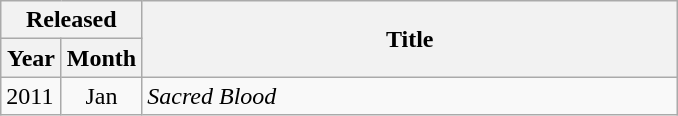<table class="wikitable">
<tr>
<th colspan="2">Released</th>
<th rowspan="2" width="350">Title</th>
</tr>
<tr>
<th style="width:33px;">Year</th>
<th style="width:44px;">Month</th>
</tr>
<tr>
<td>2011</td>
<td align="center">Jan</td>
<td><em>Sacred Blood</em></td>
</tr>
</table>
